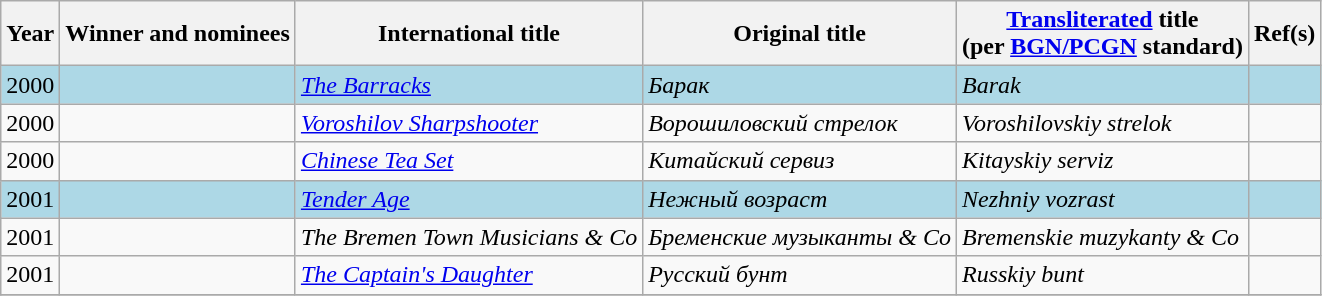<table class="wikitable sortable">
<tr>
<th scope="col">Year</th>
<th scope="col">Winner and nominees</th>
<th scope="col">International title</th>
<th scope="col">Original title</th>
<th scope="col"><a href='#'>Transliterated</a> title<br>(per <a href='#'>BGN/PCGN</a> standard)</th>
<th scope="col" class="unsortable">Ref(s)</th>
</tr>
<tr>
<td style="background-color:lightblue">2000</td>
<td style="background-color:lightblue"></td>
<td style="background-color:lightblue"><em><a href='#'>The Barracks</a></em></td>
<td style="background-color:lightblue"><em>Барак</em></td>
<td style="background-color:lightblue"><em>Barak</em></td>
<td style="background-color:lightblue"></td>
</tr>
<tr>
<td>2000</td>
<td></td>
<td><em><a href='#'>Voroshilov Sharpshooter</a></em></td>
<td><em>Ворошиловский стрелок</em></td>
<td><em>Voroshilovskiy strelok</em></td>
<td></td>
</tr>
<tr>
<td>2000</td>
<td></td>
<td><em><a href='#'>Chinese Tea Set</a></em></td>
<td><em>Китайский сервиз</em></td>
<td><em>Kitayskiy serviz</em></td>
<td></td>
</tr>
<tr>
<td style="background-color:lightblue">2001</td>
<td style="background-color:lightblue"></td>
<td style="background-color:lightblue"><em><a href='#'>Tender Age</a></em></td>
<td style="background-color:lightblue"><em>Нежный возраст</em></td>
<td style="background-color:lightblue"><em>Nezhniy vozrast</em></td>
<td style="background-color:lightblue"></td>
</tr>
<tr>
<td>2001</td>
<td></td>
<td><em>The Bremen Town Musicians & Co</em></td>
<td><em>Бременские музыканты & Co</em></td>
<td><em>Bremenskie muzykanty & Co</em></td>
<td></td>
</tr>
<tr>
<td>2001</td>
<td></td>
<td><em><a href='#'>The Captain's Daughter</a></em></td>
<td><em>Русский бунт</em></td>
<td><em>Russkiy bunt</em></td>
<td></td>
</tr>
<tr>
</tr>
</table>
